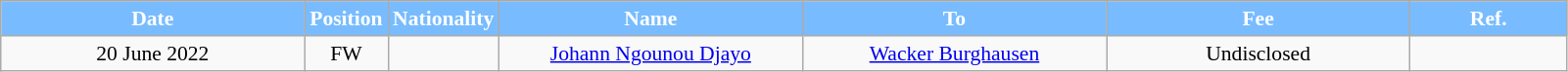<table class="wikitable"  style="text-align:center; font-size:90%; ">
<tr>
<th style="background:#78BCFF; color:white; width:200px;">Date</th>
<th style="background:#78BCFF; color:white; width:50px;">Position</th>
<th style="background:#78BCFF; color:white; width:50px;">Nationality</th>
<th style="background:#78BCFF; color:white; width:200px;">Name</th>
<th style="background:#78BCFF; color:white; width:200px;">To</th>
<th style="background:#78BCFF; color:white; width:200px;">Fee</th>
<th style="background:#78BCFF; color:white; width:100px;">Ref.</th>
</tr>
<tr>
<td>20 June 2022</td>
<td>FW</td>
<td></td>
<td><a href='#'>Johann Ngounou Djayo</a></td>
<td><a href='#'>Wacker Burghausen</a></td>
<td>Undisclosed</td>
<td></td>
</tr>
</table>
